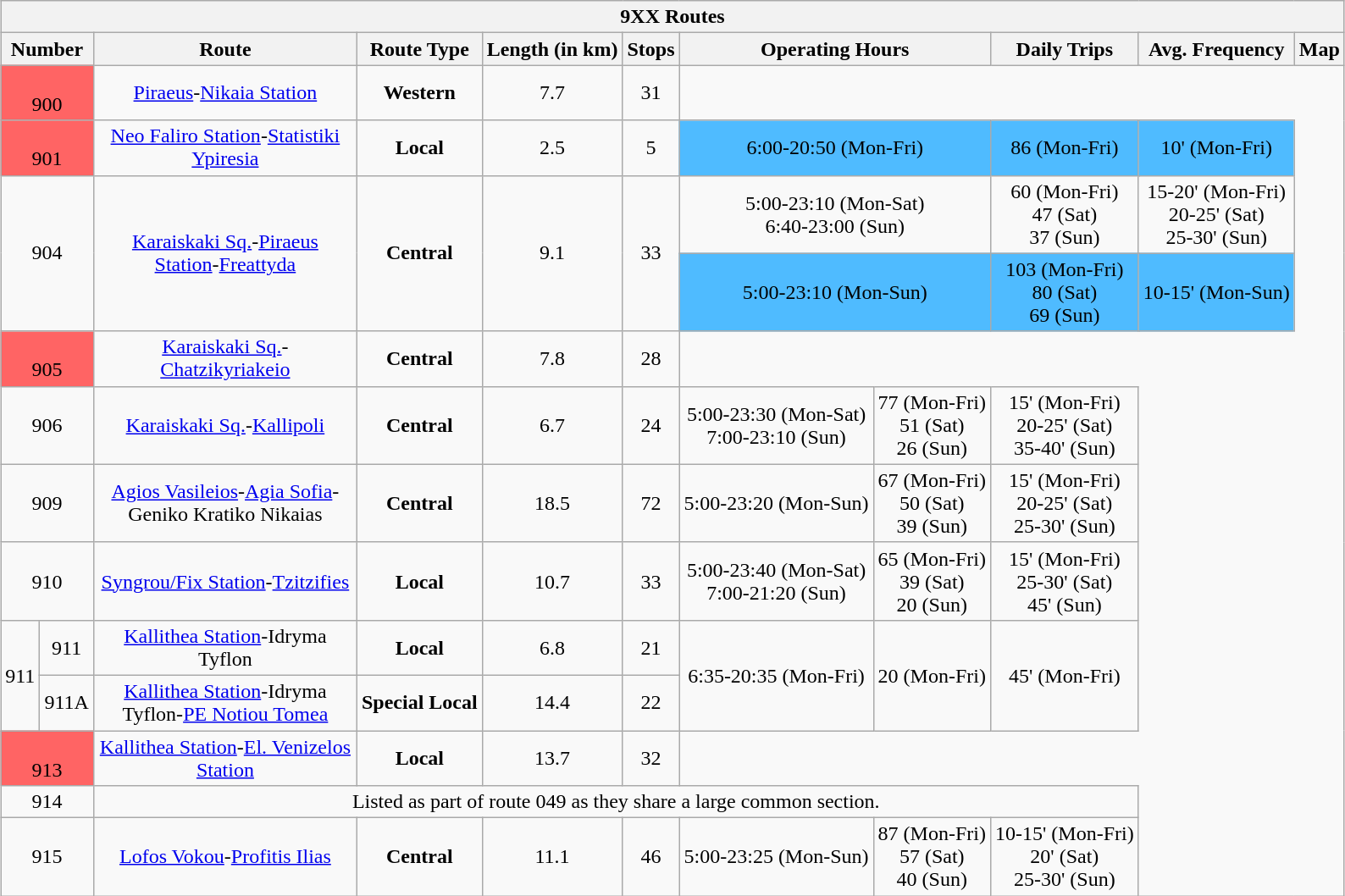<table cellpadding="5" style="margin:0 auto; text-align:center;"  class="mw-collapsible mw-collapsed wikitable">
<tr>
<th colspan="13">9XX Routes</th>
</tr>
<tr>
<th colspan="2">Number</th>
<th style="width:200px">Route</th>
<th>Route Type</th>
<th>Length (in km)</th>
<th>Stops</th>
<th colspan="2">Operating Hours</th>
<th colspan="2">Daily Trips</th>
<th colspan="2">Avg. Frequency</th>
<th>Map</th>
</tr>
<tr>
<td colspan="2" style="background:#ff6464;"><br>900<br></td>
<td><a href='#'>Piraeus</a>-<a href='#'>Nikaia Station</a></td>
<td><span><strong>Western</strong></span></td>
<td>7.7</td>
<td>31</td>
</tr>
<tr>
<td colspan="2" style="background:#ff6464;"><br>901<br></td>
<td><a href='#'>Neo Faliro Station</a>-<a href='#'>Statistiki Ypiresia</a></td>
<td><span><strong>Local</strong></span></td>
<td>2.5</td>
<td>5</td>
<td colspan="2" style="background:#4fbbff;">6:00-20:50 (Mon-Fri)</td>
<td colspan="2" style="background:#4fbbff;">86 (Mon-Fri)</td>
<td colspan="2" style="background:#4fbbff;">10' (Mon-Fri)</td>
</tr>
<tr>
<td rowspan="2" colspan="2">904<br></td>
<td rowspan="2"><a href='#'>Karaiskaki Sq.</a>-<a href='#'>Piraeus Station</a>-<a href='#'>Freattyda</a></td>
<td rowspan="2"><span><strong>Central</strong></span></td>
<td rowspan="2">9.1</td>
<td rowspan="2">33</td>
<td colspan="2">5:00-23:10 (Mon-Sat)<br>6:40-23:00 (Sun)</td>
<td colspan="2">60 (Mon-Fri)<br>47 (Sat)<br>37 (Sun)</td>
<td colspan="2">15-20' (Mon-Fri)<br>20-25' (Sat)<br>25-30' (Sun)</td>
</tr>
<tr>
<td colspan="2" style="background:#4fbbff;">5:00-23:10 (Mon-Sun)</td>
<td colspan="2" style="background:#4fbbff;">103 (Mon-Fri)<br>80 (Sat)<br>69 (Sun)</td>
<td colspan="2" style="background:#4fbbff;">10-15' (Mon-Sun)</td>
</tr>
<tr>
<td colspan="2" style="background:#ff6464;"><br>905<br></td>
<td><a href='#'>Karaiskaki Sq.</a>-<a href='#'>Chatzikyriakeio</a></td>
<td><span><strong>Central</strong></span></td>
<td>7.8</td>
<td>28</td>
</tr>
<tr>
<td colspan="2">906</td>
<td><a href='#'>Karaiskaki Sq.</a>-<a href='#'>Kallipoli</a></td>
<td><span><strong>Central</strong></span></td>
<td>6.7</td>
<td>24</td>
<td>5:00-23:30 (Mon-Sat)<br>7:00-23:10 (Sun)</td>
<td>77 (Mon-Fri)<br>51 (Sat)<br>26 (Sun)</td>
<td>15' (Mon-Fri)<br>20-25' (Sat)<br>35-40' (Sun)</td>
</tr>
<tr>
<td colspan="2">909</td>
<td><a href='#'>Agios Vasileios</a>-<a href='#'>Agia Sofia</a>-Geniko Kratiko Nikaias</td>
<td><span><strong>Central</strong></span></td>
<td>18.5</td>
<td>72</td>
<td>5:00-23:20 (Mon-Sun)</td>
<td>67 (Mon-Fri)<br>50 (Sat)<br>39 (Sun)</td>
<td>15' (Mon-Fri)<br>20-25' (Sat)<br>25-30' (Sun)</td>
</tr>
<tr>
<td colspan="2">910</td>
<td><a href='#'>Syngrou/Fix Station</a>-<a href='#'>Tzitzifies</a></td>
<td><span><strong>Local</strong></span></td>
<td>10.7</td>
<td>33</td>
<td>5:00-23:40 (Mon-Sat)<br>7:00-21:20 (Sun)</td>
<td>65 (Mon-Fri)<br>39 (Sat)<br>20 (Sun)</td>
<td>15' (Mon-Fri)<br>25-30' (Sat)<br>45' (Sun)</td>
</tr>
<tr>
<td rowspan="2">911</td>
<td>911</td>
<td><a href='#'>Kallithea Station</a>-Idryma Tyflon</td>
<td><span><strong>Local</strong></span></td>
<td>6.8</td>
<td>21</td>
<td rowspan="2">6:35-20:35 (Mon-Fri)</td>
<td rowspan="2">20 (Mon-Fri)</td>
<td rowspan="2">45' (Mon-Fri)</td>
</tr>
<tr>
<td>911A</td>
<td><a href='#'>Kallithea Station</a>-Idryma Tyflon-<a href='#'>PE Notiou Tomea</a></td>
<td><span><strong>Special Local</strong></span></td>
<td>14.4</td>
<td>22</td>
</tr>
<tr>
<td colspan="2" style="background:#ff6464;"><br>913</td>
<td><a href='#'>Kallithea Station</a>-<a href='#'>El. Venizelos Station</a></td>
<td><span><strong>Local</strong></span></td>
<td>13.7</td>
<td>32</td>
</tr>
<tr>
<td colspan="2">914</td>
<td colspan="7">Listed as part of route 049 as they share a large common section.</td>
</tr>
<tr>
<td colspan="2">915</td>
<td><a href='#'>Lofos Vokou</a>-<a href='#'>Profitis Ilias</a></td>
<td><span><strong>Central</strong></span></td>
<td>11.1</td>
<td>46</td>
<td>5:00-23:25 (Mon-Sun)</td>
<td>87 (Mon-Fri)<br>57 (Sat)<br>40 (Sun)</td>
<td>10-15' (Mon-Fri)<br>20' (Sat)<br>25-30' (Sun)</td>
</tr>
</table>
